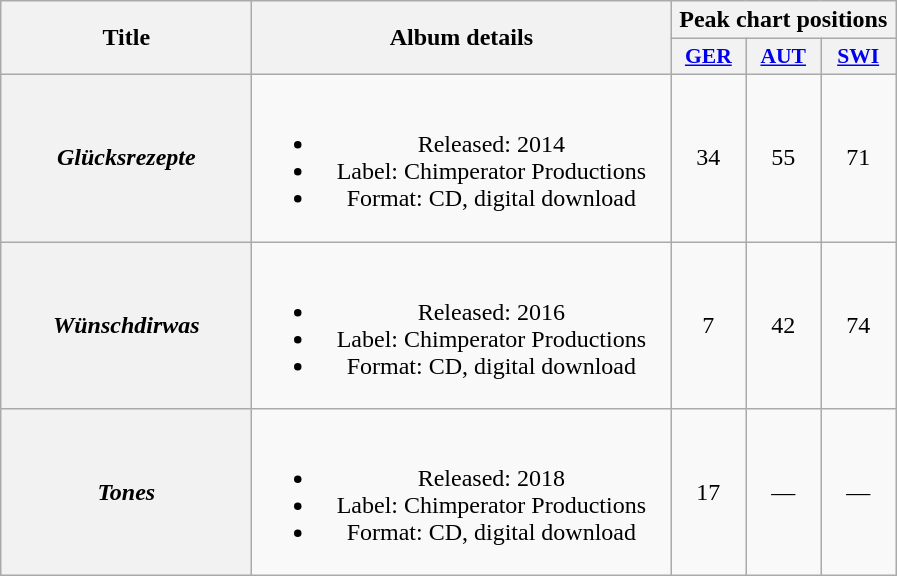<table class="wikitable plainrowheaders" style="text-align:center;" border="1">
<tr>
<th scope="col" rowspan="2" style="width:10em;">Title</th>
<th scope="col" rowspan="2" style="width:17em;">Album details</th>
<th scope="col" colspan="3">Peak chart positions</th>
</tr>
<tr>
<th scope="col" style="width:3em;font-size:90%;"><a href='#'>GER</a></th>
<th scope="col" style="width:3em;font-size:90%;"><a href='#'>AUT</a></th>
<th scope="col" style="width:3em;font-size:90%;"><a href='#'>SWI</a></th>
</tr>
<tr>
<th scope="row"><em>Glücksrezepte</em></th>
<td><br><ul><li>Released: 2014</li><li>Label: Chimperator Productions</li><li>Format: CD, digital download</li></ul></td>
<td>34</td>
<td>55</td>
<td>71</td>
</tr>
<tr>
<th scope="row"><em>Wünschdirwas</em></th>
<td><br><ul><li>Released: 2016</li><li>Label: Chimperator Productions</li><li>Format: CD, digital download</li></ul></td>
<td>7</td>
<td>42</td>
<td>74</td>
</tr>
<tr>
<th scope="row"><em>Tones</em></th>
<td><br><ul><li>Released: 2018</li><li>Label: Chimperator Productions</li><li>Format: CD, digital download</li></ul></td>
<td>17</td>
<td>—</td>
<td>—</td>
</tr>
</table>
